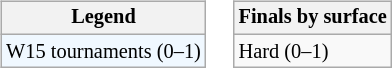<table>
<tr valign=top>
<td><br><table class=wikitable style="font-size:85%">
<tr>
<th>Legend</th>
</tr>
<tr style="background:#f0f8ff;">
<td>W15 tournaments (0–1)</td>
</tr>
</table>
</td>
<td><br><table class=wikitable style="font-size:85%">
<tr>
<th>Finals by surface</th>
</tr>
<tr>
<td>Hard (0–1)</td>
</tr>
</table>
</td>
</tr>
</table>
